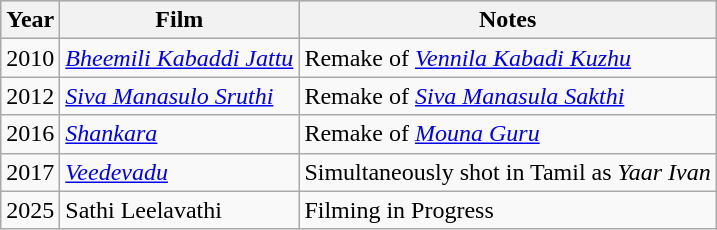<table class="wikitable">
<tr style="background:#cccccf; text-align:center;">
<th>Year</th>
<th>Film</th>
<th>Notes</th>
</tr>
<tr>
<td>2010</td>
<td><em><a href='#'>Bheemili Kabaddi Jattu</a></em></td>
<td>Remake of <em><a href='#'>Vennila Kabadi Kuzhu</a></em></td>
</tr>
<tr>
<td>2012</td>
<td><em><a href='#'>Siva Manasulo Sruthi</a></em></td>
<td>Remake of <em><a href='#'>Siva Manasula Sakthi</a></em></td>
</tr>
<tr>
<td>2016</td>
<td><em><a href='#'>Shankara</a></em></td>
<td>Remake of <em><a href='#'>Mouna Guru</a></em></td>
</tr>
<tr>
<td>2017</td>
<td><em><a href='#'>Veedevadu</a></em></td>
<td>Simultaneously shot in Tamil as <em>Yaar Ivan</em></td>
</tr>
<tr>
<td>2025</td>
<td>Sathi Leelavathi</td>
<td>Filming in Progress</td>
</tr>
</table>
